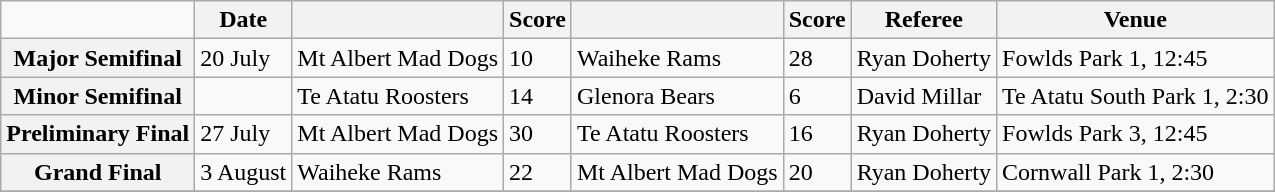<table class="wikitable mw-collapsible">
<tr>
<td></td>
<th scope="col">Date</th>
<th scope="col"></th>
<th scope="col">Score</th>
<th scope="col"></th>
<th scope="col">Score</th>
<th scope="col">Referee</th>
<th scope="col">Venue</th>
</tr>
<tr>
<th scope="row">Major Semifinal</th>
<td>20 July</td>
<td>Mt Albert Mad Dogs</td>
<td>10</td>
<td>Waiheke Rams</td>
<td>28</td>
<td>Ryan Doherty</td>
<td>Fowlds Park 1, 12:45</td>
</tr>
<tr>
<th scope="row">Minor Semifinal</th>
<td></td>
<td>Te Atatu Roosters</td>
<td>14</td>
<td>Glenora Bears</td>
<td>6</td>
<td>David Millar</td>
<td>Te Atatu South Park 1, 2:30</td>
</tr>
<tr>
<th scope="row">Preliminary Final</th>
<td>27 July</td>
<td>Mt Albert Mad Dogs</td>
<td>30</td>
<td>Te Atatu Roosters</td>
<td>16</td>
<td>Ryan Doherty</td>
<td>Fowlds Park 3, 12:45</td>
</tr>
<tr>
<th scope="row">Grand Final</th>
<td>3 August</td>
<td>Waiheke Rams</td>
<td>22</td>
<td>Mt Albert Mad Dogs</td>
<td>20</td>
<td>Ryan Doherty</td>
<td>Cornwall Park 1, 2:30</td>
</tr>
<tr>
</tr>
</table>
